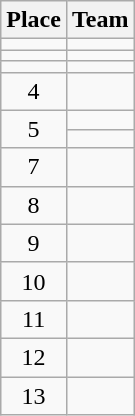<table class="wikitable">
<tr>
<th>Place</th>
<th>Team</th>
</tr>
<tr>
<td align=center></td>
<td></td>
</tr>
<tr>
<td align=center></td>
<td></td>
</tr>
<tr>
<td align=center></td>
<td></td>
</tr>
<tr>
<td align=center>4</td>
<td></td>
</tr>
<tr>
<td rowspan=2 align=center>5</td>
<td></td>
</tr>
<tr>
<td></td>
</tr>
<tr>
<td align=center>7</td>
<td></td>
</tr>
<tr>
<td align=center>8</td>
<td></td>
</tr>
<tr>
<td align=center>9</td>
<td></td>
</tr>
<tr>
<td align=center>10</td>
<td></td>
</tr>
<tr>
<td align=center>11</td>
<td></td>
</tr>
<tr>
<td align=center>12</td>
<td></td>
</tr>
<tr>
<td align=center>13</td>
<td></td>
</tr>
</table>
